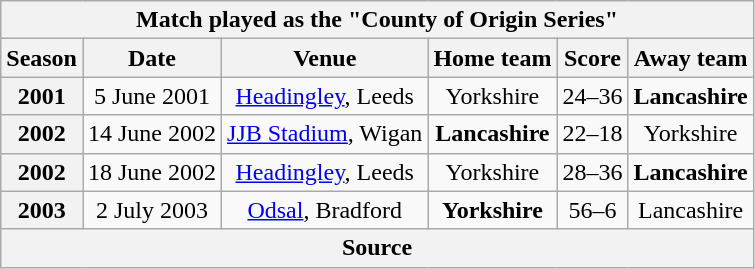<table class="wikitable sortable plainrowheaders" style="text-align: center">
<tr>
<th scope="row" style="text-align: center;" colspan=6>Match played as the "County of Origin Series"</th>
</tr>
<tr>
<th scope="col" data-sort-type=number>Season</th>
<th scope="col">Date</th>
<th scope="col">Venue</th>
<th scope="col">Home team</th>
<th scope="col">Score</th>
<th scope="col">Away team</th>
</tr>
<tr>
<th scope="row"  style="text-align: center;">2001</th>
<td>5 June 2001</td>
<td><a href='#'>Headingley</a>, Leeds</td>
<td>Yorkshire</td>
<td>24–36</td>
<td><strong>Lancashire</strong></td>
</tr>
<tr>
<th scope="row"  style="text-align: center;">2002</th>
<td>14 June 2002</td>
<td><a href='#'>JJB Stadium</a>, Wigan</td>
<td><strong>Lancashire</strong></td>
<td>22–18</td>
<td>Yorkshire</td>
</tr>
<tr>
<th scope="row" style="text-align: center;">2002</th>
<td>18 June 2002</td>
<td><a href='#'>Headingley</a>, Leeds</td>
<td>Yorkshire</td>
<td>28–36</td>
<td><strong>Lancashire</strong></td>
</tr>
<tr>
<th scope="row" style="text-align: center;">2003</th>
<td>2 July 2003</td>
<td><a href='#'>Odsal</a>, Bradford</td>
<td><strong>Yorkshire</strong></td>
<td>56–6</td>
<td>Lancashire</td>
</tr>
<tr>
<th scope="row" style="text-align: center;" colspan=6><strong>Source</strong></th>
</tr>
</table>
